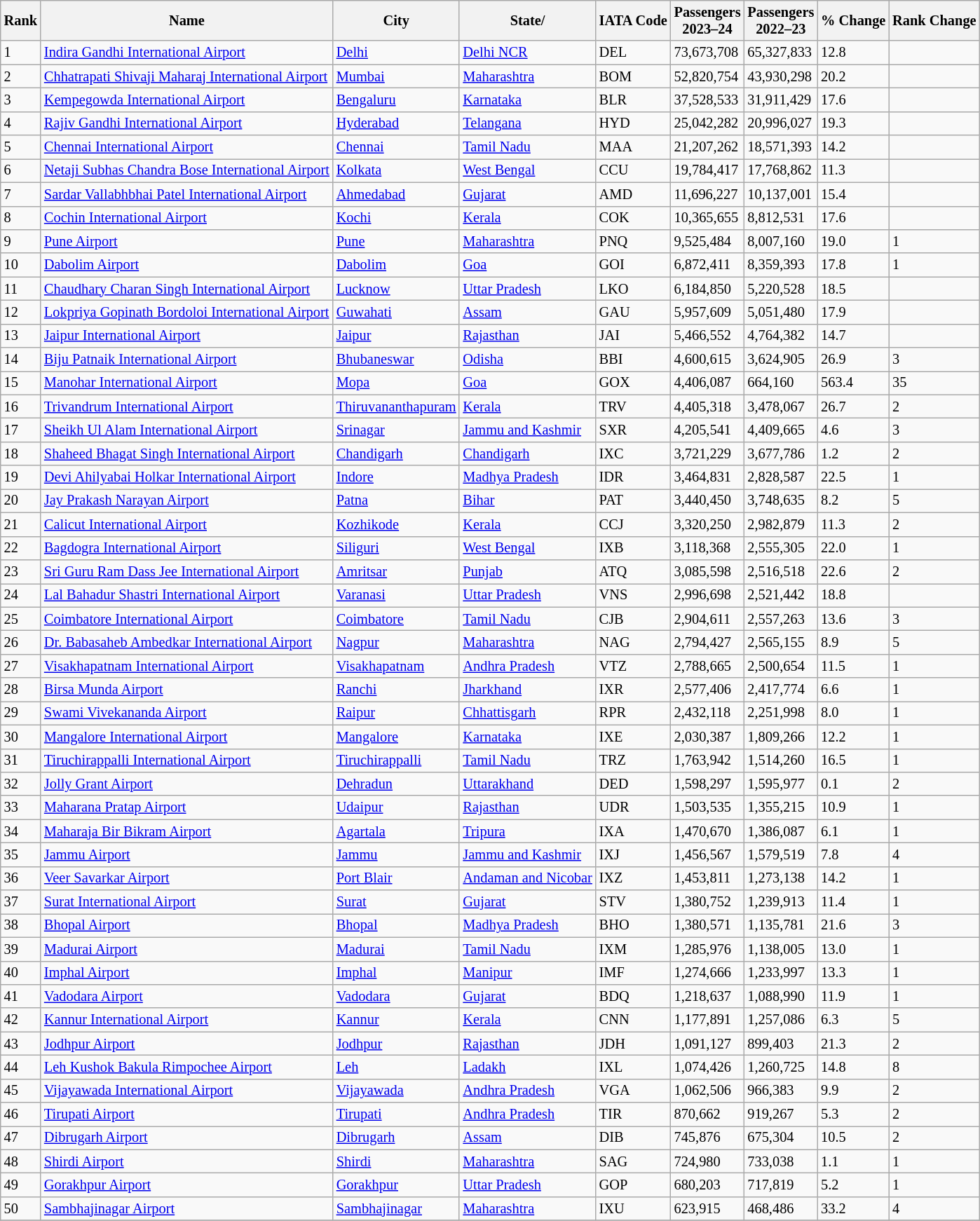<table class="wikitable sortable" style="border-collapse:collapse; text-align:left; font-size:85%">
<tr>
<th>Rank</th>
<th>Name</th>
<th>City</th>
<th>State/</th>
<th>IATA Code</th>
<th>Passengers <br> 2023–24</th>
<th>Passengers <br> 2022–23</th>
<th>% Change</th>
<th>Rank Change</th>
</tr>
<tr>
<td>1</td>
<td><a href='#'>Indira Gandhi International Airport </a></td>
<td><a href='#'>Delhi</a></td>
<td><a href='#'>Delhi NCR</a></td>
<td>DEL</td>
<td>73,673,708</td>
<td>65,327,833</td>
<td>12.8</td>
<td></td>
</tr>
<tr>
<td>2</td>
<td><a href='#'>Chhatrapati Shivaji Maharaj International Airport</a></td>
<td><a href='#'>Mumbai</a></td>
<td><a href='#'>Maharashtra</a></td>
<td>BOM</td>
<td>52,820,754</td>
<td>43,930,298</td>
<td>20.2</td>
<td></td>
</tr>
<tr>
<td>3</td>
<td><a href='#'>Kempegowda International Airport</a></td>
<td><a href='#'>Bengaluru</a></td>
<td><a href='#'>Karnataka</a></td>
<td>BLR</td>
<td>37,528,533</td>
<td>31,911,429</td>
<td>17.6</td>
<td></td>
</tr>
<tr>
<td>4</td>
<td><a href='#'>Rajiv Gandhi International Airport</a></td>
<td><a href='#'>Hyderabad</a></td>
<td><a href='#'>Telangana</a></td>
<td>HYD</td>
<td>25,042,282</td>
<td>20,996,027</td>
<td>19.3</td>
<td></td>
</tr>
<tr>
<td>5</td>
<td><a href='#'>Chennai International Airport</a></td>
<td><a href='#'>Chennai</a></td>
<td><a href='#'>Tamil Nadu</a></td>
<td>MAA</td>
<td>21,207,262</td>
<td>18,571,393</td>
<td>14.2</td>
<td></td>
</tr>
<tr>
<td>6</td>
<td><a href='#'>Netaji Subhas Chandra Bose International Airport</a></td>
<td><a href='#'>Kolkata</a></td>
<td><a href='#'>West Bengal</a></td>
<td>CCU</td>
<td>19,784,417</td>
<td>17,768,862</td>
<td>11.3</td>
<td></td>
</tr>
<tr>
<td>7</td>
<td><a href='#'>Sardar Vallabhbhai Patel International Airport</a></td>
<td><a href='#'>Ahmedabad</a></td>
<td><a href='#'>Gujarat</a></td>
<td>AMD</td>
<td>11,696,227</td>
<td>10,137,001</td>
<td>15.4</td>
<td></td>
</tr>
<tr>
<td>8</td>
<td><a href='#'>Cochin International Airport</a></td>
<td><a href='#'>Kochi</a></td>
<td><a href='#'>Kerala</a></td>
<td>COK</td>
<td>10,365,655</td>
<td>8,812,531</td>
<td>17.6</td>
<td></td>
</tr>
<tr>
<td>9</td>
<td><a href='#'>Pune Airport</a></td>
<td><a href='#'>Pune</a></td>
<td><a href='#'>Maharashtra</a></td>
<td>PNQ</td>
<td>9,525,484</td>
<td>8,007,160</td>
<td>19.0</td>
<td> 1</td>
</tr>
<tr>
<td>10</td>
<td><a href='#'>Dabolim Airport</a></td>
<td><a href='#'>Dabolim</a></td>
<td><a href='#'>Goa</a></td>
<td>GOI</td>
<td>6,872,411</td>
<td>8,359,393</td>
<td>17.8</td>
<td> 1</td>
</tr>
<tr>
<td>11</td>
<td><a href='#'>Chaudhary Charan Singh International Airport</a></td>
<td><a href='#'>Lucknow</a></td>
<td><a href='#'>Uttar Pradesh</a></td>
<td>LKO</td>
<td>6,184,850</td>
<td>5,220,528</td>
<td>18.5</td>
<td></td>
</tr>
<tr>
<td>12</td>
<td><a href='#'>Lokpriya Gopinath Bordoloi International Airport</a></td>
<td><a href='#'>Guwahati</a></td>
<td><a href='#'>Assam</a></td>
<td>GAU</td>
<td>5,957,609</td>
<td>5,051,480</td>
<td>17.9</td>
<td></td>
</tr>
<tr>
<td>13</td>
<td><a href='#'>Jaipur International Airport</a></td>
<td><a href='#'>Jaipur</a></td>
<td><a href='#'>Rajasthan</a></td>
<td>JAI</td>
<td>5,466,552</td>
<td>4,764,382</td>
<td>14.7</td>
<td></td>
</tr>
<tr>
<td>14</td>
<td><a href='#'>Biju Patnaik International Airport</a></td>
<td><a href='#'>Bhubaneswar</a></td>
<td><a href='#'>Odisha</a></td>
<td>BBI</td>
<td>4,600,615</td>
<td>3,624,905</td>
<td>26.9</td>
<td> 3</td>
</tr>
<tr>
<td>15</td>
<td><a href='#'>Manohar International Airport</a></td>
<td><a href='#'>Mopa</a></td>
<td><a href='#'>Goa</a></td>
<td>GOX</td>
<td>4,406,087</td>
<td>664,160</td>
<td> 563.4</td>
<td> 35</td>
</tr>
<tr>
<td>16</td>
<td><a href='#'>Trivandrum International Airport</a></td>
<td><a href='#'>Thiruvananthapuram</a></td>
<td><a href='#'>Kerala</a></td>
<td>TRV</td>
<td>4,405,318</td>
<td>3,478,067</td>
<td>26.7</td>
<td> 2</td>
</tr>
<tr>
<td>17</td>
<td><a href='#'>Sheikh Ul Alam International Airport</a></td>
<td><a href='#'>Srinagar</a></td>
<td><a href='#'>Jammu and Kashmir</a></td>
<td>SXR</td>
<td>4,205,541</td>
<td>4,409,665</td>
<td>4.6</td>
<td> 3</td>
</tr>
<tr>
<td>18</td>
<td><a href='#'>Shaheed Bhagat Singh International Airport</a></td>
<td><a href='#'>Chandigarh</a></td>
<td><a href='#'>Chandigarh</a></td>
<td>IXC</td>
<td>3,721,229</td>
<td>3,677,786</td>
<td>1.2</td>
<td> 2</td>
</tr>
<tr>
<td>19</td>
<td><a href='#'>Devi Ahilyabai Holkar International Airport</a></td>
<td><a href='#'>Indore</a></td>
<td><a href='#'>Madhya Pradesh</a></td>
<td>IDR</td>
<td>3,464,831</td>
<td>2,828,587</td>
<td>22.5</td>
<td>1</td>
</tr>
<tr>
<td>20</td>
<td><a href='#'>Jay Prakash Narayan Airport</a></td>
<td><a href='#'>Patna</a></td>
<td><a href='#'>Bihar</a></td>
<td>PAT</td>
<td>3,440,450</td>
<td>3,748,635</td>
<td>8.2</td>
<td> 5</td>
</tr>
<tr>
<td>21</td>
<td><a href='#'>Calicut International Airport</a></td>
<td><a href='#'>Kozhikode</a></td>
<td><a href='#'>Kerala</a></td>
<td>CCJ</td>
<td>3,320,250</td>
<td>2,982,879</td>
<td>11.3</td>
<td>2</td>
</tr>
<tr>
<td>22</td>
<td><a href='#'>Bagdogra International Airport</a></td>
<td><a href='#'>Siliguri</a></td>
<td><a href='#'>West Bengal</a></td>
<td>IXB</td>
<td>3,118,368</td>
<td>2,555,305</td>
<td>22.0</td>
<td>1</td>
</tr>
<tr>
<td>23</td>
<td><a href='#'>Sri Guru Ram Dass Jee International Airport</a></td>
<td><a href='#'>Amritsar</a></td>
<td><a href='#'>Punjab</a></td>
<td>ATQ</td>
<td>3,085,598</td>
<td>2,516,518</td>
<td>22.6</td>
<td>2</td>
</tr>
<tr>
<td>24</td>
<td><a href='#'>Lal Bahadur Shastri International Airport</a></td>
<td><a href='#'>Varanasi</a></td>
<td><a href='#'>Uttar Pradesh</a></td>
<td>VNS</td>
<td>2,996,698</td>
<td>2,521,442</td>
<td>18.8</td>
<td></td>
</tr>
<tr>
<td>25</td>
<td><a href='#'>Coimbatore International Airport</a></td>
<td><a href='#'>Coimbatore</a></td>
<td><a href='#'>Tamil Nadu</a></td>
<td>CJB</td>
<td>2,904,611</td>
<td>2,557,263</td>
<td>13.6</td>
<td>3</td>
</tr>
<tr>
<td>26</td>
<td><a href='#'>Dr. Babasaheb Ambedkar International Airport</a></td>
<td><a href='#'>Nagpur</a></td>
<td><a href='#'>Maharashtra</a></td>
<td>NAG</td>
<td>2,794,427</td>
<td>2,565,155</td>
<td>8.9</td>
<td>5</td>
</tr>
<tr>
<td>27</td>
<td><a href='#'>Visakhapatnam International Airport</a></td>
<td><a href='#'>Visakhapatnam</a></td>
<td><a href='#'>Andhra Pradesh</a></td>
<td>VTZ</td>
<td>2,788,665</td>
<td>2,500,654</td>
<td>11.5</td>
<td>1</td>
</tr>
<tr>
<td>28</td>
<td><a href='#'>Birsa Munda Airport</a></td>
<td><a href='#'>Ranchi</a></td>
<td><a href='#'>Jharkhand</a></td>
<td>IXR</td>
<td>2,577,406</td>
<td>2,417,774</td>
<td>6.6</td>
<td>1</td>
</tr>
<tr>
<td>29</td>
<td><a href='#'>Swami Vivekananda Airport</a></td>
<td><a href='#'>Raipur</a></td>
<td><a href='#'>Chhattisgarh</a></td>
<td>RPR</td>
<td>2,432,118</td>
<td>2,251,998</td>
<td>8.0</td>
<td>1</td>
</tr>
<tr>
<td>30</td>
<td><a href='#'>Mangalore International Airport</a></td>
<td><a href='#'>Mangalore</a></td>
<td><a href='#'>Karnataka</a></td>
<td>IXE</td>
<td>2,030,387</td>
<td>1,809,266</td>
<td>12.2</td>
<td>1</td>
</tr>
<tr>
<td>31</td>
<td><a href='#'>Tiruchirappalli International Airport</a></td>
<td><a href='#'>Tiruchirappalli</a></td>
<td><a href='#'>Tamil Nadu</a></td>
<td>TRZ</td>
<td>1,763,942</td>
<td>1,514,260</td>
<td>16.5</td>
<td> 1</td>
</tr>
<tr>
<td>32</td>
<td><a href='#'>Jolly Grant Airport</a></td>
<td><a href='#'>Dehradun</a></td>
<td><a href='#'>Uttarakhand</a></td>
<td>DED</td>
<td>1,598,297</td>
<td>1,595,977</td>
<td>0.1</td>
<td>2</td>
</tr>
<tr>
<td>33</td>
<td><a href='#'>Maharana Pratap Airport</a></td>
<td><a href='#'>Udaipur</a></td>
<td><a href='#'>Rajasthan</a></td>
<td>UDR</td>
<td>1,503,535</td>
<td>1,355,215</td>
<td>10.9</td>
<td> 1</td>
</tr>
<tr>
<td>34</td>
<td><a href='#'>Maharaja Bir Bikram Airport</a></td>
<td><a href='#'>Agartala</a></td>
<td><a href='#'>Tripura</a></td>
<td>IXA</td>
<td>1,470,670</td>
<td>1,386,087</td>
<td>6.1</td>
<td>1</td>
</tr>
<tr>
<td>35</td>
<td><a href='#'>Jammu Airport</a></td>
<td><a href='#'>Jammu</a></td>
<td><a href='#'>Jammu and Kashmir</a></td>
<td>IXJ</td>
<td>1,456,567</td>
<td>1,579,519</td>
<td>7.8</td>
<td>4</td>
</tr>
<tr>
<td>36</td>
<td><a href='#'>Veer Savarkar Airport</a></td>
<td><a href='#'>Port Blair</a></td>
<td><a href='#'>Andaman and Nicobar</a></td>
<td>IXZ</td>
<td>1,453,811</td>
<td>1,273,138</td>
<td>14.2</td>
<td>1</td>
</tr>
<tr>
<td>37</td>
<td><a href='#'>Surat International Airport</a></td>
<td><a href='#'>Surat</a></td>
<td><a href='#'>Gujarat</a></td>
<td>STV</td>
<td>1,380,752</td>
<td>1,239,913</td>
<td>11.4</td>
<td>1</td>
</tr>
<tr>
<td>38</td>
<td><a href='#'>Bhopal Airport</a></td>
<td><a href='#'>Bhopal</a></td>
<td><a href='#'>Madhya Pradesh</a></td>
<td>BHO</td>
<td>1,380,571</td>
<td>1,135,781</td>
<td>21.6</td>
<td>3</td>
</tr>
<tr>
<td>39</td>
<td><a href='#'>Madurai Airport</a></td>
<td><a href='#'>Madurai</a></td>
<td><a href='#'>Tamil Nadu</a></td>
<td>IXM</td>
<td>1,285,976</td>
<td>1,138,005</td>
<td>13.0</td>
<td>1</td>
</tr>
<tr>
<td>40</td>
<td><a href='#'>Imphal Airport</a></td>
<td><a href='#'>Imphal</a></td>
<td><a href='#'>Manipur</a></td>
<td>IMF</td>
<td>1,274,666</td>
<td>1,233,997</td>
<td>13.3</td>
<td>1</td>
</tr>
<tr>
<td>41</td>
<td><a href='#'>Vadodara Airport</a></td>
<td><a href='#'>Vadodara</a></td>
<td><a href='#'>Gujarat</a></td>
<td>BDQ</td>
<td>1,218,637</td>
<td>1,088,990</td>
<td>11.9</td>
<td>1</td>
</tr>
<tr>
<td>42</td>
<td><a href='#'>Kannur International Airport</a></td>
<td><a href='#'>Kannur</a></td>
<td><a href='#'>Kerala</a></td>
<td>CNN</td>
<td>1,177,891</td>
<td>1,257,086</td>
<td>6.3</td>
<td>5</td>
</tr>
<tr>
<td>43</td>
<td><a href='#'>Jodhpur Airport</a></td>
<td><a href='#'>Jodhpur</a></td>
<td><a href='#'>Rajasthan</a></td>
<td>JDH</td>
<td>1,091,127</td>
<td>899,403</td>
<td>21.3</td>
<td>2</td>
</tr>
<tr>
<td>44</td>
<td><a href='#'>Leh Kushok Bakula Rimpochee Airport</a></td>
<td><a href='#'>Leh</a></td>
<td><a href='#'>Ladakh</a></td>
<td>IXL</td>
<td>1,074,426</td>
<td>1,260,725</td>
<td>14.8</td>
<td>8</td>
</tr>
<tr>
<td>45</td>
<td><a href='#'>Vijayawada International Airport</a></td>
<td><a href='#'>Vijayawada</a></td>
<td><a href='#'>Andhra Pradesh</a></td>
<td>VGA</td>
<td>1,062,506</td>
<td>966,383</td>
<td>9.9</td>
<td>2</td>
</tr>
<tr>
<td>46</td>
<td><a href='#'>Tirupati Airport</a></td>
<td><a href='#'>Tirupati</a></td>
<td><a href='#'>Andhra Pradesh</a></td>
<td>TIR</td>
<td>870,662</td>
<td>919,267</td>
<td>5.3</td>
<td>2</td>
</tr>
<tr>
<td>47</td>
<td><a href='#'>Dibrugarh Airport</a></td>
<td><a href='#'>Dibrugarh</a></td>
<td><a href='#'>Assam</a></td>
<td>DIB</td>
<td>745,876</td>
<td>675,304</td>
<td>10.5</td>
<td>2</td>
</tr>
<tr>
<td>48</td>
<td><a href='#'>Shirdi Airport</a></td>
<td><a href='#'>Shirdi</a></td>
<td><a href='#'>Maharashtra</a></td>
<td>SAG</td>
<td>724,980</td>
<td>733,038</td>
<td>1.1</td>
<td>1</td>
</tr>
<tr>
<td>49</td>
<td><a href='#'>Gorakhpur Airport</a></td>
<td><a href='#'>Gorakhpur</a></td>
<td><a href='#'>Uttar Pradesh</a></td>
<td>GOP</td>
<td>680,203</td>
<td>717,819</td>
<td>5.2</td>
<td>1</td>
</tr>
<tr>
<td>50</td>
<td><a href='#'>Sambhajinagar Airport</a></td>
<td><a href='#'>Sambhajinagar</a></td>
<td><a href='#'>Maharashtra</a></td>
<td>IXU</td>
<td>623,915</td>
<td>468,486</td>
<td>33.2</td>
<td>4</td>
</tr>
<tr>
</tr>
</table>
